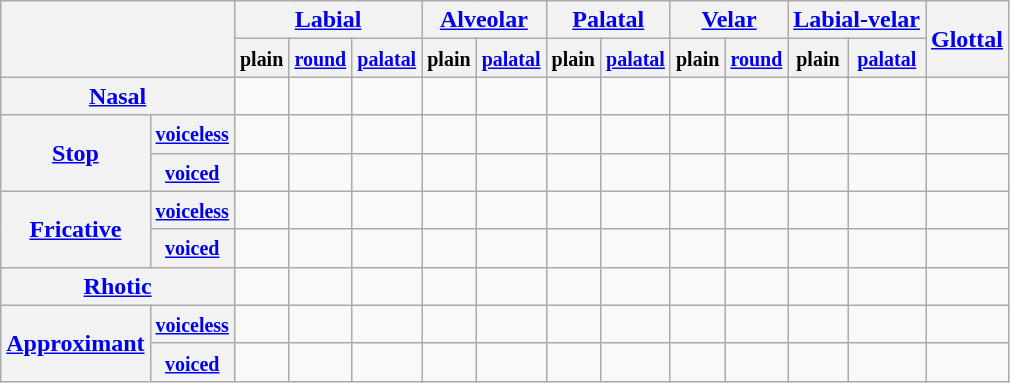<table class="wikitable" style="text-align:center">
<tr>
<th rowspan="2" colspan="2"></th>
<th colspan="3"><a href='#'>Labial</a></th>
<th colspan="2"><a href='#'>Alveolar</a></th>
<th colspan="2"><a href='#'>Palatal</a></th>
<th colspan="2"><a href='#'>Velar</a></th>
<th colspan="2"><a href='#'>Labial-velar</a></th>
<th rowspan="2"><a href='#'>Glottal</a></th>
</tr>
<tr>
<th><small>plain</small></th>
<th><small><a href='#'>round</a></small></th>
<th><small><a href='#'>palatal</a></small></th>
<th><small>plain</small></th>
<th><small><a href='#'>palatal</a></small></th>
<th><small>plain</small></th>
<th><small><a href='#'>palatal</a></small></th>
<th><small>plain</small></th>
<th><small><a href='#'>round</a></small></th>
<th><small>plain</small></th>
<th><small><a href='#'>palatal</a></small></th>
</tr>
<tr>
<th colspan="2"><a href='#'>Nasal</a></th>
<td></td>
<td></td>
<td></td>
<td></td>
<td></td>
<td></td>
<td></td>
<td></td>
<td></td>
<td></td>
<td></td>
<td></td>
</tr>
<tr>
<th rowspan="2"><a href='#'>Stop</a></th>
<th><small><a href='#'>voiceless</a></small></th>
<td></td>
<td></td>
<td></td>
<td></td>
<td></td>
<td></td>
<td></td>
<td></td>
<td></td>
<td></td>
<td></td>
<td></td>
</tr>
<tr>
<th><small><a href='#'>voiced</a></small></th>
<td></td>
<td></td>
<td></td>
<td></td>
<td></td>
<td></td>
<td></td>
<td></td>
<td></td>
<td></td>
<td></td>
<td></td>
</tr>
<tr>
<th rowspan="2"><a href='#'>Fricative</a></th>
<th><small><a href='#'>voiceless</a></small></th>
<td></td>
<td></td>
<td></td>
<td></td>
<td></td>
<td></td>
<td></td>
<td></td>
<td></td>
<td></td>
<td></td>
<td></td>
</tr>
<tr>
<th><small><a href='#'>voiced</a></small></th>
<td></td>
<td></td>
<td></td>
<td></td>
<td></td>
<td></td>
<td></td>
<td></td>
<td></td>
<td></td>
<td></td>
<td></td>
</tr>
<tr>
<th colspan="2"><a href='#'>Rhotic</a></th>
<td></td>
<td></td>
<td></td>
<td></td>
<td></td>
<td></td>
<td></td>
<td></td>
<td></td>
<td></td>
<td></td>
<td></td>
</tr>
<tr>
<th rowspan="2"><a href='#'>Approximant</a></th>
<th><small><a href='#'>voiceless</a></small></th>
<td></td>
<td></td>
<td></td>
<td></td>
<td></td>
<td></td>
<td></td>
<td></td>
<td></td>
<td></td>
<td></td>
<td></td>
</tr>
<tr>
<th><small><a href='#'>voiced</a></small></th>
<td></td>
<td></td>
<td></td>
<td></td>
<td></td>
<td></td>
<td></td>
<td></td>
<td></td>
<td></td>
<td></td>
<td></td>
</tr>
</table>
